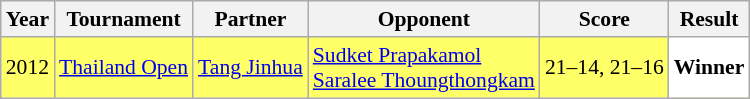<table class="sortable wikitable" style="font-size: 90%;">
<tr>
<th>Year</th>
<th>Tournament</th>
<th>Partner</th>
<th>Opponent</th>
<th>Score</th>
<th>Result</th>
</tr>
<tr style="background:#FFFF67">
<td align="center">2012</td>
<td align="left"><a href='#'>Thailand Open</a></td>
<td align="left"> <a href='#'>Tang Jinhua</a></td>
<td align="left"> <a href='#'>Sudket Prapakamol</a> <br>  <a href='#'>Saralee Thoungthongkam</a></td>
<td align="left">21–14, 21–16</td>
<td style="text-align:left; background:white"> <strong>Winner</strong></td>
</tr>
</table>
